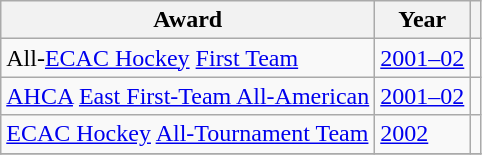<table class="wikitable">
<tr>
<th>Award</th>
<th>Year</th>
<th></th>
</tr>
<tr>
<td>All-<a href='#'>ECAC Hockey</a> <a href='#'>First Team</a></td>
<td><a href='#'>2001–02</a></td>
<td></td>
</tr>
<tr>
<td><a href='#'>AHCA</a> <a href='#'>East First-Team All-American</a></td>
<td><a href='#'>2001–02</a></td>
<td></td>
</tr>
<tr>
<td><a href='#'>ECAC Hockey</a> <a href='#'>All-Tournament Team</a></td>
<td><a href='#'>2002</a></td>
<td></td>
</tr>
<tr>
</tr>
</table>
